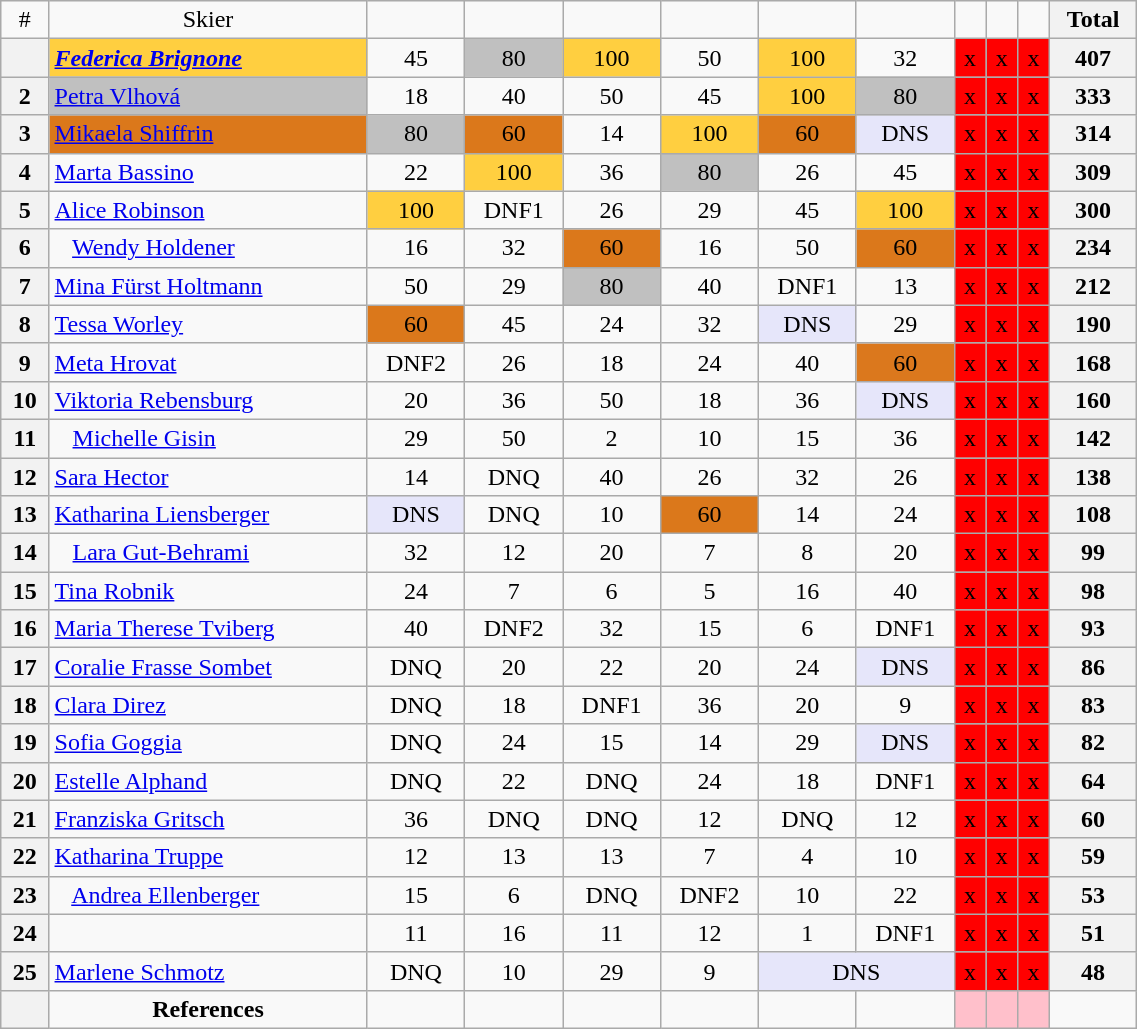<table class="wikitable" width=60% style="font-size:100%; text-align:center;">
<tr>
<td>#</td>
<td>Skier</td>
<td><br> </td>
<td><br> </td>
<td><br> </td>
<td><br> </td>
<td><br> </td>
<td><br> </td>
<td><br> </td>
<td><br> </td>
<td><br> </td>
<th>Total</th>
</tr>
<tr>
<th></th>
<td align=left bgcolor=ffcf40> <strong><em><a href='#'>Federica Brignone</a></em></strong></td>
<td>45</td>
<td bgcolor=c0c0c0>80</td>
<td bgcolor=ffcf40>100</td>
<td>50</td>
<td bgcolor=ffcf40>100</td>
<td>32</td>
<td bgcolor=red>x</td>
<td bgcolor=red>x</td>
<td bgcolor=red>x</td>
<th>407</th>
</tr>
<tr>
<th>2</th>
<td align=left bgcolor=c0c0c0> <a href='#'>Petra Vlhová</a></td>
<td>18</td>
<td>40</td>
<td>50</td>
<td>45</td>
<td bgcolor=ffcf40>100</td>
<td bgcolor=c0c0c0>80</td>
<td bgcolor=red>x</td>
<td bgcolor=red>x</td>
<td bgcolor=red>x</td>
<th>333</th>
</tr>
<tr>
<th>3</th>
<td align=left bgcolor=db781b> <a href='#'>Mikaela Shiffrin</a></td>
<td bgcolor=c0c0c0>80</td>
<td bgcolor=db781b>60</td>
<td>14</td>
<td bgcolor=ffcf40>100</td>
<td bgcolor=db781b>60</td>
<td bgcolor=lavender>DNS</td>
<td bgcolor=red>x</td>
<td bgcolor=red>x</td>
<td bgcolor=red>x</td>
<th>314</th>
</tr>
<tr>
<th>4</th>
<td align=left> <a href='#'>Marta Bassino</a></td>
<td>22</td>
<td bgcolor=ffcf40>100</td>
<td>36</td>
<td bgcolor=c0c0c0>80</td>
<td>26</td>
<td>45</td>
<td bgcolor=red>x</td>
<td bgcolor=red>x</td>
<td bgcolor=red>x</td>
<th>309</th>
</tr>
<tr>
<th>5</th>
<td align=left> <a href='#'>Alice Robinson</a></td>
<td bgcolor=ffcf40>100</td>
<td>DNF1</td>
<td>26</td>
<td>29</td>
<td>45</td>
<td bgcolor=ffcf40>100</td>
<td bgcolor=red>x</td>
<td bgcolor=red>x</td>
<td bgcolor=red>x</td>
<th>300</th>
</tr>
<tr>
<th>6</th>
<td align=left>   <a href='#'>Wendy Holdener</a></td>
<td>16</td>
<td>32</td>
<td bgcolor=db781b>60</td>
<td>16</td>
<td>50</td>
<td bgcolor=db781b>60</td>
<td bgcolor=red>x</td>
<td bgcolor=red>x</td>
<td bgcolor=red>x</td>
<th>234</th>
</tr>
<tr>
<th>7</th>
<td align=left> <a href='#'>Mina Fürst Holtmann</a></td>
<td>50</td>
<td>29</td>
<td bgcolor=c0c0c0>80</td>
<td>40</td>
<td>DNF1</td>
<td>13</td>
<td bgcolor=red>x</td>
<td bgcolor=red>x</td>
<td bgcolor=red>x</td>
<th>212</th>
</tr>
<tr>
<th>8</th>
<td align=left> <a href='#'>Tessa Worley</a></td>
<td bgcolor=db781b>60</td>
<td>45</td>
<td>24</td>
<td>32</td>
<td bgcolor=lavender>DNS</td>
<td>29</td>
<td bgcolor=red>x</td>
<td bgcolor=red>x</td>
<td bgcolor=red>x</td>
<th>190</th>
</tr>
<tr>
<th>9</th>
<td align=left> <a href='#'>Meta Hrovat</a></td>
<td>DNF2</td>
<td>26</td>
<td>18</td>
<td>24</td>
<td>40</td>
<td bgcolor=db781d>60</td>
<td bgcolor=red>x</td>
<td bgcolor=red>x</td>
<td bgcolor=red>x</td>
<th>168</th>
</tr>
<tr>
<th>10</th>
<td align=left> <a href='#'>Viktoria Rebensburg</a></td>
<td>20</td>
<td>36</td>
<td>50</td>
<td>18</td>
<td>36</td>
<td bgcolor=lavender>DNS</td>
<td bgcolor=red>x</td>
<td bgcolor=red>x</td>
<td bgcolor=red>x</td>
<th>160</th>
</tr>
<tr>
<th>11</th>
<td align=left>   <a href='#'>Michelle Gisin</a></td>
<td>29</td>
<td>50</td>
<td>2</td>
<td>10</td>
<td>15</td>
<td>36</td>
<td bgcolor=red>x</td>
<td bgcolor=red>x</td>
<td bgcolor=red>x</td>
<th>142</th>
</tr>
<tr>
<th>12</th>
<td align=left> <a href='#'>Sara Hector</a></td>
<td>14</td>
<td>DNQ</td>
<td>40</td>
<td>26</td>
<td>32</td>
<td>26</td>
<td bgcolor=red>x</td>
<td bgcolor=red>x</td>
<td bgcolor=red>x</td>
<th>138</th>
</tr>
<tr>
<th>13</th>
<td align=left> <a href='#'>Katharina Liensberger</a></td>
<td bgcolor=lavender>DNS</td>
<td>DNQ</td>
<td>10</td>
<td bgcolor=db781b>60</td>
<td>14</td>
<td>24</td>
<td bgcolor=red>x</td>
<td bgcolor=red>x</td>
<td bgcolor=red>x</td>
<th>108</th>
</tr>
<tr>
<th>14</th>
<td align=left>   <a href='#'>Lara Gut-Behrami</a></td>
<td>32</td>
<td>12</td>
<td>20</td>
<td>7</td>
<td>8</td>
<td>20</td>
<td bgcolor=red>x</td>
<td bgcolor=red>x</td>
<td bgcolor=red>x</td>
<th>99</th>
</tr>
<tr>
<th>15</th>
<td align=left> <a href='#'>Tina Robnik</a></td>
<td>24</td>
<td>7</td>
<td>6</td>
<td>5</td>
<td>16</td>
<td>40</td>
<td bgcolor=red>x</td>
<td bgcolor=red>x</td>
<td bgcolor=red>x</td>
<th>98</th>
</tr>
<tr>
<th>16</th>
<td align=left> <a href='#'>Maria Therese Tviberg</a></td>
<td>40</td>
<td>DNF2</td>
<td>32</td>
<td>15</td>
<td>6</td>
<td>DNF1</td>
<td bgcolor=red>x</td>
<td bgcolor=red>x</td>
<td bgcolor=red>x</td>
<th>93</th>
</tr>
<tr>
<th>17</th>
<td align=left> <a href='#'>Coralie Frasse Sombet</a></td>
<td>DNQ</td>
<td>20</td>
<td>22</td>
<td>20</td>
<td>24</td>
<td bgcolor=lavender>DNS</td>
<td bgcolor=red>x</td>
<td bgcolor=red>x</td>
<td bgcolor=red>x</td>
<th>86</th>
</tr>
<tr>
<th>18</th>
<td align=left> <a href='#'>Clara Direz</a></td>
<td>DNQ</td>
<td>18</td>
<td>DNF1</td>
<td>36</td>
<td>20</td>
<td>9</td>
<td bgcolor=red>x</td>
<td bgcolor=red>x</td>
<td bgcolor=red>x</td>
<th>83</th>
</tr>
<tr>
<th>19</th>
<td align=left> <a href='#'>Sofia Goggia</a></td>
<td>DNQ</td>
<td>24</td>
<td>15</td>
<td>14</td>
<td>29</td>
<td bgcolor=lavender>DNS</td>
<td bgcolor=red>x</td>
<td bgcolor=red>x</td>
<td bgcolor=red>x</td>
<th>82</th>
</tr>
<tr>
<th>20</th>
<td align=left> <a href='#'>Estelle Alphand</a></td>
<td>DNQ</td>
<td>22</td>
<td>DNQ</td>
<td>24</td>
<td>18</td>
<td>DNF1</td>
<td bgcolor=red>x</td>
<td bgcolor=red>x</td>
<td bgcolor=red>x</td>
<th>64</th>
</tr>
<tr>
<th>21</th>
<td align=left> <a href='#'>Franziska Gritsch</a></td>
<td>36</td>
<td>DNQ</td>
<td>DNQ</td>
<td>12</td>
<td>DNQ</td>
<td>12</td>
<td bgcolor=red>x</td>
<td bgcolor=red>x</td>
<td bgcolor=red>x</td>
<th>60</th>
</tr>
<tr>
<th>22</th>
<td align=left> <a href='#'>Katharina Truppe</a></td>
<td>12</td>
<td>13</td>
<td>13</td>
<td>7</td>
<td>4</td>
<td>10</td>
<td bgcolor=red>x</td>
<td bgcolor=red>x</td>
<td bgcolor=red>x</td>
<th>59</th>
</tr>
<tr>
<th>23</th>
<td align=left>   <a href='#'>Andrea Ellenberger</a></td>
<td>15</td>
<td>6</td>
<td>DNQ</td>
<td>DNF2</td>
<td>10</td>
<td>22</td>
<td bgcolor=red>x</td>
<td bgcolor=red>x</td>
<td bgcolor=red>x</td>
<th>53</th>
</tr>
<tr>
<th>24</th>
<td align=left></td>
<td>11</td>
<td>16</td>
<td>11</td>
<td>12</td>
<td>1</td>
<td>DNF1</td>
<td bgcolor=red>x</td>
<td bgcolor=red>x</td>
<td bgcolor=red>x</td>
<th>51</th>
</tr>
<tr>
<th>25</th>
<td align=left> <a href='#'>Marlene Schmotz</a></td>
<td>DNQ</td>
<td>10</td>
<td>29</td>
<td>9</td>
<td colspan=2 bgcolor=lavender>DNS</td>
<td bgcolor=red>x</td>
<td bgcolor=red>x</td>
<td bgcolor=red>x</td>
<th>48</th>
</tr>
<tr>
<th></th>
<td align=center><strong>References</strong></td>
<td></td>
<td></td>
<td></td>
<td></td>
<td></td>
<td></td>
<td bgcolor=pink></td>
<td bgcolor=pink></td>
<td bgcolor=pink></td>
</tr>
</table>
